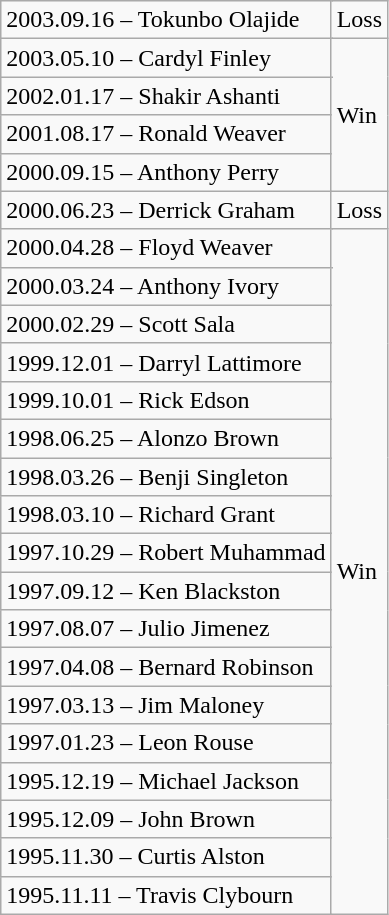<table class="wikitable">
<tr>
<td colspan="3">2003.09.16 – Tokunbo Olajide</td>
<td>Loss</td>
</tr>
<tr>
<td colspan="3">2003.05.10  – Cardyl Finley</td>
<td rowspan="4">Win</td>
</tr>
<tr>
<td colspan="3">2002.01.17  – Shakir Ashanti</td>
</tr>
<tr>
<td colspan="3">2001.08.17  – Ronald Weaver</td>
</tr>
<tr>
<td colspan="3">2000.09.15  – Anthony Perry</td>
</tr>
<tr>
<td colspan="3">2000.06.23  – Derrick Graham</td>
<td>Loss</td>
</tr>
<tr>
<td colspan="3">2000.04.28  – Floyd Weaver</td>
<td rowspan="18">Win</td>
</tr>
<tr>
<td colspan="3">2000.03.24  – Anthony Ivory</td>
</tr>
<tr>
<td colspan="3">2000.02.29  – Scott Sala</td>
</tr>
<tr>
<td colspan="3">1999.12.01  – Darryl Lattimore</td>
</tr>
<tr>
<td colspan="3">1999.10.01  – Rick Edson</td>
</tr>
<tr>
<td colspan="3">1998.06.25  – Alonzo Brown</td>
</tr>
<tr>
<td colspan="3">1998.03.26  – Benji Singleton</td>
</tr>
<tr>
<td colspan="3">1998.03.10  – Richard Grant</td>
</tr>
<tr>
<td colspan="3">1997.10.29  – Robert Muhammad</td>
</tr>
<tr>
<td colspan="3">1997.09.12  – Ken Blackston</td>
</tr>
<tr>
<td colspan="3">1997.08.07  – Julio Jimenez</td>
</tr>
<tr>
<td colspan="3">1997.04.08  – Bernard Robinson</td>
</tr>
<tr>
<td colspan="3">1997.03.13  – Jim Maloney</td>
</tr>
<tr>
<td colspan="3">1997.01.23  – Leon Rouse</td>
</tr>
<tr>
<td colspan="3">1995.12.19  – Michael Jackson</td>
</tr>
<tr>
<td colspan="3">1995.12.09  – John Brown</td>
</tr>
<tr>
<td colspan="3">1995.11.30  – Curtis Alston</td>
</tr>
<tr>
<td colspan="3">1995.11.11  – Travis Clybourn</td>
</tr>
</table>
